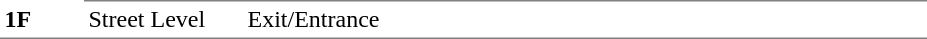<table table border=0 cellspacing=0 cellpadding=3>
<tr>
<td style="border-bottom:solid 1px gray;border-top:solid 1px white;" width=50 valign=top><strong>1F</strong></td>
<td style="border-top:solid 1px gray;border-bottom:solid 1px gray;" width=100 valign=top>Street Level</td>
<td style="border-top:solid 1px gray;border-bottom:solid 1px gray;" width=450 valign=top>Exit/Entrance</td>
</tr>
<tr>
</tr>
</table>
